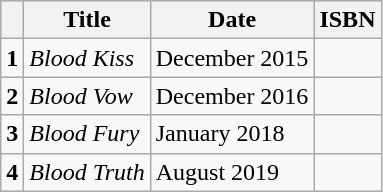<table class="wikitable">
<tr>
<th></th>
<th>Title</th>
<th>Date</th>
<th>ISBN</th>
</tr>
<tr>
<td><strong>1</strong></td>
<td><em>Blood Kiss</em></td>
<td>December 2015</td>
<td></td>
</tr>
<tr>
<td><strong>2</strong></td>
<td><em>Blood Vow</em></td>
<td>December 2016</td>
<td></td>
</tr>
<tr>
<td><strong>3</strong></td>
<td><em>Blood Fury</em></td>
<td>January 2018</td>
<td></td>
</tr>
<tr>
<td><strong>4</strong></td>
<td><em>Blood Truth</em></td>
<td>August 2019</td>
<td></td>
</tr>
</table>
